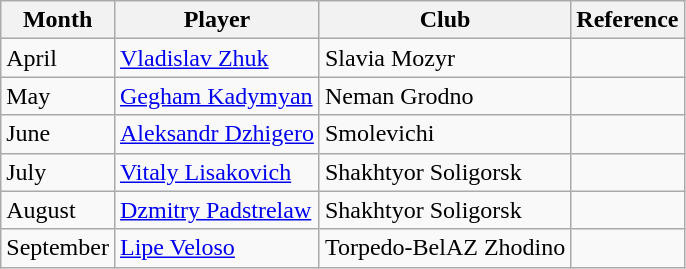<table class="wikitable">
<tr>
<th>Month</th>
<th>Player</th>
<th>Club</th>
<th>Reference</th>
</tr>
<tr>
<td>April</td>
<td> <a href='#'>Vladislav Zhuk</a></td>
<td>Slavia Mozyr</td>
<td align=center></td>
</tr>
<tr>
<td>May</td>
<td> <a href='#'>Gegham Kadymyan</a></td>
<td>Neman Grodno</td>
<td align=center></td>
</tr>
<tr>
<td>June</td>
<td> <a href='#'>Aleksandr Dzhigero</a></td>
<td>Smolevichi</td>
<td align=center></td>
</tr>
<tr>
<td>July</td>
<td> <a href='#'>Vitaly Lisakovich</a></td>
<td>Shakhtyor Soligorsk</td>
<td align=center></td>
</tr>
<tr>
<td>August</td>
<td> <a href='#'>Dzmitry Padstrelaw</a></td>
<td>Shakhtyor Soligorsk</td>
<td align=center></td>
</tr>
<tr>
<td>September</td>
<td> <a href='#'>Lipe Veloso</a></td>
<td>Torpedo-BelAZ Zhodino</td>
<td align=center></td>
</tr>
</table>
